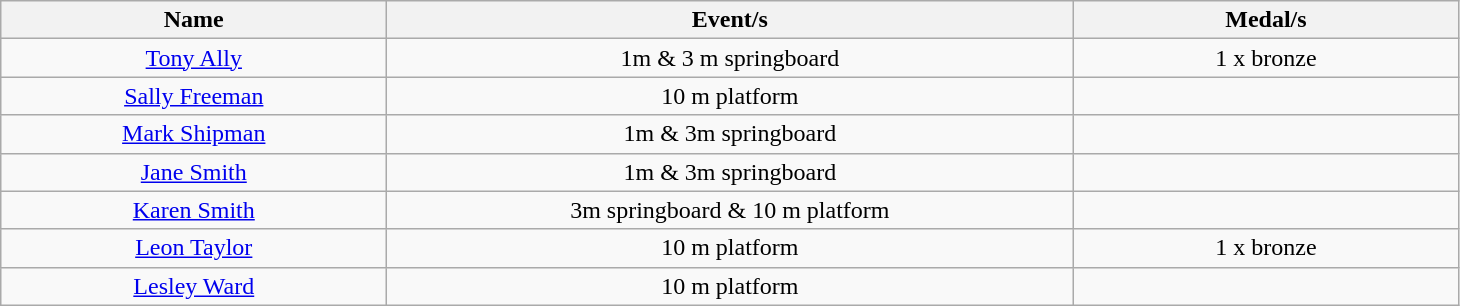<table class="wikitable" style="text-align: center">
<tr>
<th width=250>Name</th>
<th width=450>Event/s</th>
<th width=250>Medal/s</th>
</tr>
<tr>
<td><a href='#'>Tony Ally</a></td>
<td>1m & 3 m springboard</td>
<td>1 x bronze</td>
</tr>
<tr>
<td><a href='#'>Sally Freeman</a></td>
<td>10 m platform</td>
<td></td>
</tr>
<tr>
<td><a href='#'>Mark Shipman</a></td>
<td>1m & 3m springboard</td>
<td></td>
</tr>
<tr>
<td><a href='#'>Jane Smith</a></td>
<td>1m & 3m springboard</td>
<td></td>
</tr>
<tr>
<td><a href='#'>Karen Smith</a></td>
<td>3m springboard & 10 m platform</td>
<td></td>
</tr>
<tr>
<td><a href='#'>Leon Taylor</a></td>
<td>10 m platform</td>
<td>1 x bronze</td>
</tr>
<tr>
<td><a href='#'>Lesley Ward</a></td>
<td>10 m platform</td>
<td></td>
</tr>
</table>
